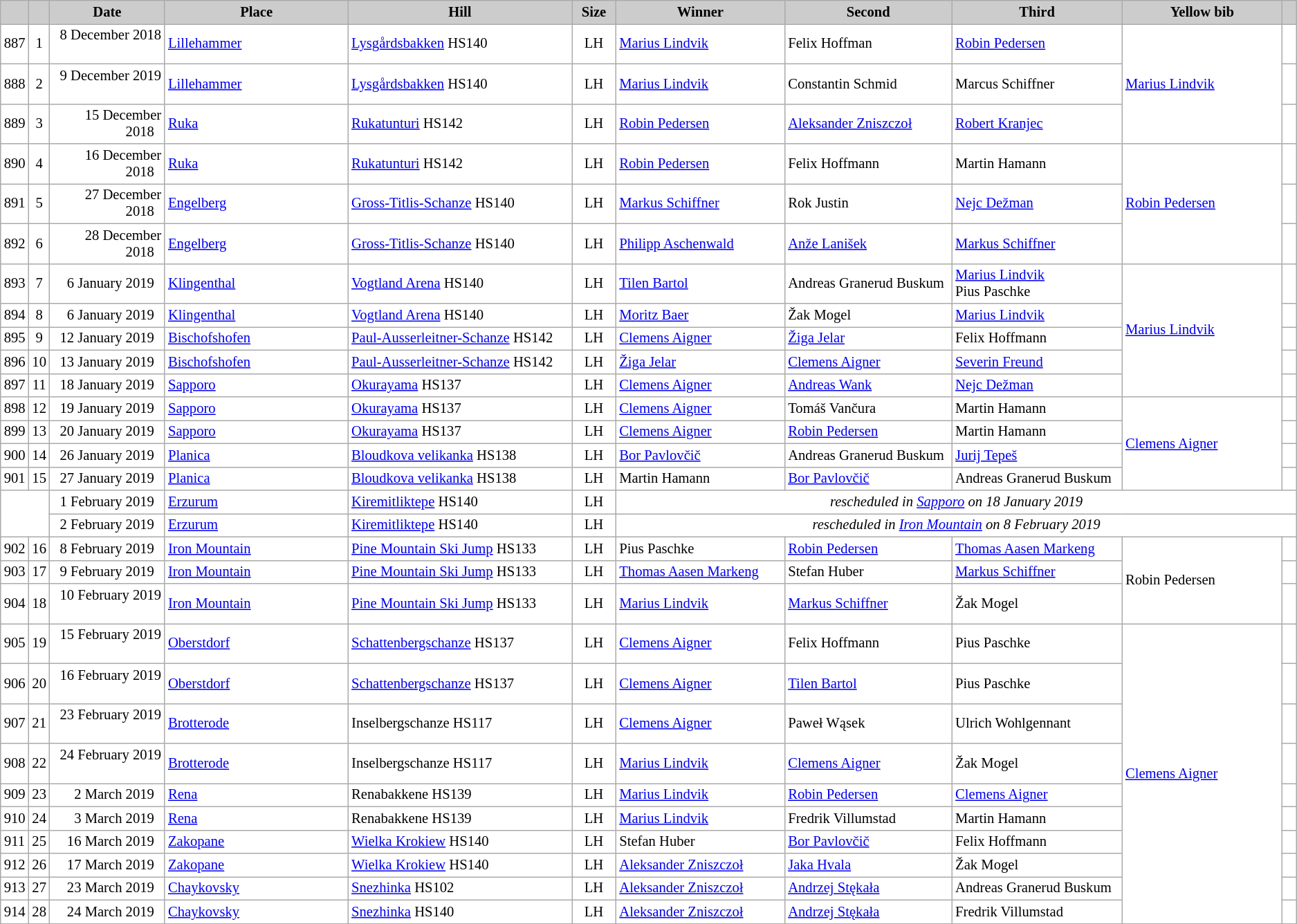<table class="wikitable plainrowheaders" style="background:#fff; font-size:86%; line-height:16px; border:grey solid 1px; border-collapse:collapse;">
<tr style="background:#ccc; text-align:center;">
<th scope="col" style="background:#ccc; width=25 px;"></th>
<th scope="col" style="background:#ccc; width=30 px;"></th>
<th scope="col" style="background:#ccc; width:120px;">Date</th>
<th scope="col" style="background:#ccc; width:200px;">Place</th>
<th scope="col" style="background:#ccc; width:240px;">Hill</th>
<th scope="col" style="background:#ccc; width:40px;">Size</th>
<th scope="col" style="background:#ccc; width:185px;">Winner</th>
<th scope="col" style="background:#ccc; width:185px;">Second</th>
<th scope="col" style="background:#ccc; width:185px;">Third</th>
<th scope="col" style="background:#ccc; width:180px;">Yellow bib</th>
<th scope="col" style="background:#ccc; width:10px;"></th>
</tr>
<tr>
<td align=center>887</td>
<td align=center>1</td>
<td align=right>8 December 2018  </td>
<td> <a href='#'>Lillehammer</a></td>
<td><a href='#'>Lysgårdsbakken</a> HS140</td>
<td align=center>LH</td>
<td> <a href='#'>Marius Lindvik</a></td>
<td> Felix Hoffman</td>
<td> <a href='#'>Robin Pedersen</a></td>
<td rowspan=3> <a href='#'>Marius Lindvik</a></td>
<td></td>
</tr>
<tr>
<td align=center>888</td>
<td align=center>2</td>
<td align=right>9 December 2019  </td>
<td> <a href='#'>Lillehammer</a></td>
<td><a href='#'>Lysgårdsbakken</a> HS140</td>
<td align=center>LH</td>
<td> <a href='#'>Marius Lindvik</a></td>
<td> Constantin Schmid</td>
<td> Marcus Schiffner</td>
<td></td>
</tr>
<tr>
<td align=center>889</td>
<td align=center>3</td>
<td align=right>15 December 2018  </td>
<td> <a href='#'>Ruka</a></td>
<td><a href='#'>Rukatunturi</a> HS142</td>
<td align=center>LH</td>
<td> <a href='#'>Robin Pedersen</a></td>
<td> <a href='#'>Aleksander Zniszczoł</a></td>
<td> <a href='#'>Robert Kranjec</a></td>
<td></td>
</tr>
<tr>
<td align=center>890</td>
<td align=center>4</td>
<td align=right>16 December 2018  </td>
<td> <a href='#'>Ruka</a></td>
<td><a href='#'>Rukatunturi</a> HS142</td>
<td align=center>LH</td>
<td> <a href='#'>Robin Pedersen</a></td>
<td> Felix Hoffmann</td>
<td> Martin Hamann</td>
<td rowspan=3> <a href='#'>Robin Pedersen</a></td>
<td></td>
</tr>
<tr>
<td align=center>891</td>
<td align=center>5</td>
<td align=right>27 December 2018  </td>
<td> <a href='#'>Engelberg</a></td>
<td><a href='#'>Gross-Titlis-Schanze</a> HS140</td>
<td align=center>LH</td>
<td> <a href='#'>Markus Schiffner</a></td>
<td> Rok Justin</td>
<td> <a href='#'>Nejc Dežman</a></td>
<td></td>
</tr>
<tr>
<td align=center>892</td>
<td align=center>6</td>
<td align=right>28 December 2018  </td>
<td> <a href='#'>Engelberg</a></td>
<td><a href='#'>Gross-Titlis-Schanze</a> HS140</td>
<td align=center>LH</td>
<td> <a href='#'>Philipp Aschenwald</a></td>
<td> <a href='#'>Anže Lanišek</a></td>
<td> <a href='#'>Markus Schiffner</a></td>
<td></td>
</tr>
<tr>
<td align=center>893</td>
<td align=center>7</td>
<td align=right>6 January 2019  </td>
<td> <a href='#'>Klingenthal</a></td>
<td><a href='#'>Vogtland Arena</a> HS140</td>
<td align=center>LH</td>
<td> <a href='#'>Tilen Bartol</a></td>
<td> Andreas Granerud Buskum</td>
<td> <a href='#'>Marius Lindvik</a><br> Pius Paschke</td>
<td rowspan=5> <a href='#'>Marius Lindvik</a></td>
<td></td>
</tr>
<tr>
<td align=center>894</td>
<td align=center>8</td>
<td align=right>6 January 2019  </td>
<td> <a href='#'>Klingenthal</a></td>
<td><a href='#'>Vogtland Arena</a> HS140</td>
<td align=center>LH</td>
<td> <a href='#'>Moritz Baer</a></td>
<td> Žak Mogel</td>
<td> <a href='#'>Marius Lindvik</a></td>
<td></td>
</tr>
<tr>
<td align=center>895</td>
<td align=center>9</td>
<td align=right>12 January 2019  </td>
<td> <a href='#'>Bischofshofen</a></td>
<td><a href='#'>Paul-Ausserleitner-Schanze</a> HS142</td>
<td align=center>LH</td>
<td> <a href='#'>Clemens Aigner</a></td>
<td> <a href='#'>Žiga Jelar</a></td>
<td> Felix Hoffmann</td>
<td></td>
</tr>
<tr>
<td align=center>896</td>
<td align=center>10</td>
<td align=right>13 January 2019  </td>
<td> <a href='#'>Bischofshofen</a></td>
<td><a href='#'>Paul-Ausserleitner-Schanze</a> HS142</td>
<td align=center>LH</td>
<td> <a href='#'>Žiga Jelar</a></td>
<td> <a href='#'>Clemens Aigner</a></td>
<td> <a href='#'>Severin Freund</a></td>
<td></td>
</tr>
<tr>
<td align=center>897</td>
<td align=center>11</td>
<td align=right>18 January 2019  </td>
<td> <a href='#'>Sapporo</a></td>
<td><a href='#'>Okurayama</a> HS137</td>
<td align=center>LH</td>
<td> <a href='#'>Clemens Aigner</a></td>
<td> <a href='#'>Andreas Wank</a></td>
<td> <a href='#'>Nejc Dežman</a></td>
<td></td>
</tr>
<tr>
<td align=center>898</td>
<td align=center>12</td>
<td align=right>19 January 2019  </td>
<td> <a href='#'>Sapporo</a></td>
<td><a href='#'>Okurayama</a> HS137</td>
<td align=center>LH</td>
<td> <a href='#'>Clemens Aigner</a></td>
<td> Tomáš Vančura</td>
<td> Martin Hamann</td>
<td rowspan=4> <a href='#'>Clemens Aigner</a></td>
<td></td>
</tr>
<tr>
<td align=center>899</td>
<td align=center>13</td>
<td align=right>20 January 2019  </td>
<td> <a href='#'>Sapporo</a></td>
<td><a href='#'>Okurayama</a> HS137</td>
<td align=center>LH</td>
<td> <a href='#'>Clemens Aigner</a></td>
<td> <a href='#'>Robin Pedersen</a></td>
<td> Martin Hamann</td>
<td></td>
</tr>
<tr>
<td align=center>900</td>
<td align=center>14</td>
<td align=right>26 January 2019  </td>
<td> <a href='#'>Planica</a></td>
<td><a href='#'>Bloudkova velikanka</a> HS138</td>
<td align=center>LH</td>
<td> <a href='#'>Bor Pavlovčič</a></td>
<td> Andreas Granerud Buskum</td>
<td> <a href='#'>Jurij Tepeš</a></td>
<td></td>
</tr>
<tr>
<td align=center>901</td>
<td align=center>15</td>
<td align=right>27 January 2019  </td>
<td> <a href='#'>Planica</a></td>
<td><a href='#'>Bloudkova velikanka</a> HS138</td>
<td align=center>LH</td>
<td> Martin Hamann</td>
<td> <a href='#'>Bor Pavlovčič</a></td>
<td> Andreas Granerud Buskum</td>
<td></td>
</tr>
<tr>
<td colspan=2 rowspan=2></td>
<td align=right>1 February 2019  </td>
<td> <a href='#'>Erzurum</a></td>
<td><a href='#'>Kiremitliktepe</a> HS140</td>
<td align=center>LH</td>
<td align=center colspan=5><em>rescheduled in <a href='#'>Sapporo</a> on 18 January 2019</em></td>
</tr>
<tr>
<td align=right>2 February 2019  </td>
<td> <a href='#'>Erzurum</a></td>
<td><a href='#'>Kiremitliktepe</a> HS140</td>
<td align=center>LH</td>
<td align=center colspan=5><em>rescheduled in <a href='#'>Iron Mountain</a> on 8 February 2019</em></td>
</tr>
<tr>
<td align=center>902</td>
<td align=center>16</td>
<td align=right>8 February 2019  </td>
<td> <a href='#'>Iron Mountain</a></td>
<td><a href='#'>Pine Mountain Ski Jump</a> HS133</td>
<td align=center>LH</td>
<td> Pius Paschke</td>
<td> <a href='#'>Robin Pedersen</a></td>
<td> <a href='#'>Thomas Aasen Markeng</a></td>
<td rowspan=3> Robin Pedersen</td>
<td></td>
</tr>
<tr>
<td align=center>903</td>
<td align=center>17</td>
<td align=right>9 February 2019  </td>
<td> <a href='#'>Iron Mountain</a></td>
<td><a href='#'>Pine Mountain Ski Jump</a> HS133</td>
<td align=center>LH</td>
<td> <a href='#'>Thomas Aasen Markeng</a></td>
<td> Stefan Huber</td>
<td> <a href='#'>Markus Schiffner</a></td>
<td></td>
</tr>
<tr>
<td align=center>904</td>
<td align=center>18</td>
<td align=right>10 February 2019  </td>
<td> <a href='#'>Iron Mountain</a></td>
<td><a href='#'>Pine Mountain Ski Jump</a> HS133</td>
<td align=center>LH</td>
<td> <a href='#'>Marius Lindvik</a></td>
<td> <a href='#'>Markus Schiffner</a></td>
<td> Žak Mogel</td>
<td></td>
</tr>
<tr>
<td align=center>905</td>
<td align=center>19</td>
<td align=right>15 February 2019  </td>
<td> <a href='#'>Oberstdorf</a></td>
<td><a href='#'>Schattenbergschanze</a> HS137</td>
<td align=center>LH</td>
<td> <a href='#'>Clemens Aigner</a></td>
<td> Felix Hoffmann</td>
<td> Pius Paschke</td>
<td rowspan=10> <a href='#'>Clemens Aigner</a></td>
<td></td>
</tr>
<tr>
<td align=center>906</td>
<td align=center>20</td>
<td align=right>16 February 2019  </td>
<td> <a href='#'>Oberstdorf</a></td>
<td><a href='#'>Schattenbergschanze</a> HS137</td>
<td align=center>LH</td>
<td> <a href='#'>Clemens Aigner</a></td>
<td> <a href='#'>Tilen Bartol</a></td>
<td> Pius Paschke</td>
<td></td>
</tr>
<tr>
<td align=center>907</td>
<td align=center>21</td>
<td align=right>23 February 2019  </td>
<td> <a href='#'>Brotterode</a></td>
<td>Inselbergschanze HS117</td>
<td align=center>LH</td>
<td> <a href='#'>Clemens Aigner</a></td>
<td> Paweł Wąsek</td>
<td> Ulrich Wohlgennant</td>
<td></td>
</tr>
<tr>
<td align=center>908</td>
<td align=center>22</td>
<td align=right>24 February 2019  </td>
<td> <a href='#'>Brotterode</a></td>
<td>Inselbergschanze HS117</td>
<td align=center>LH</td>
<td> <a href='#'>Marius Lindvik</a></td>
<td> <a href='#'>Clemens Aigner</a></td>
<td> Žak Mogel</td>
<td></td>
</tr>
<tr>
<td align=center>909</td>
<td align=center>23</td>
<td align=right>2 March 2019  </td>
<td> <a href='#'>Rena</a></td>
<td>Renabakkene HS139</td>
<td align=center>LH</td>
<td> <a href='#'>Marius Lindvik</a></td>
<td> <a href='#'>Robin Pedersen</a></td>
<td> <a href='#'>Clemens Aigner</a></td>
<td></td>
</tr>
<tr>
<td align=center>910</td>
<td align=center>24</td>
<td align=right>3 March 2019  </td>
<td> <a href='#'>Rena</a></td>
<td>Renabakkene HS139</td>
<td align=center>LH</td>
<td> <a href='#'>Marius Lindvik</a></td>
<td> Fredrik Villumstad</td>
<td> Martin Hamann</td>
<td></td>
</tr>
<tr>
<td align=center>911</td>
<td align=center>25</td>
<td align=right>16 March 2019  </td>
<td> <a href='#'>Zakopane</a></td>
<td><a href='#'>Wielka Krokiew</a> HS140</td>
<td align=center>LH</td>
<td> Stefan Huber</td>
<td> <a href='#'>Bor Pavlovčič</a></td>
<td> Felix Hoffmann</td>
<td></td>
</tr>
<tr>
<td align=center>912</td>
<td align=center>26</td>
<td align=right>17 March 2019  </td>
<td> <a href='#'>Zakopane</a></td>
<td><a href='#'>Wielka Krokiew</a> HS140</td>
<td align=center>LH</td>
<td> <a href='#'>Aleksander Zniszczoł</a></td>
<td> <a href='#'>Jaka Hvala</a></td>
<td> Žak Mogel</td>
<td></td>
</tr>
<tr>
<td align=center>913</td>
<td align=center>27</td>
<td align=right>23 March 2019  </td>
<td> <a href='#'>Chaykovsky</a></td>
<td><a href='#'>Snezhinka</a> HS102</td>
<td align=center>LH</td>
<td> <a href='#'>Aleksander Zniszczoł</a></td>
<td> <a href='#'>Andrzej Stękała</a></td>
<td> Andreas Granerud Buskum</td>
<td></td>
</tr>
<tr>
<td align=center>914</td>
<td align=center>28</td>
<td align=right>24 March 2019  </td>
<td> <a href='#'>Chaykovsky</a></td>
<td><a href='#'>Snezhinka</a> HS140</td>
<td align=center>LH</td>
<td> <a href='#'>Aleksander Zniszczoł</a></td>
<td> <a href='#'>Andrzej Stękała</a></td>
<td> Fredrik Villumstad</td>
<td></td>
</tr>
</table>
